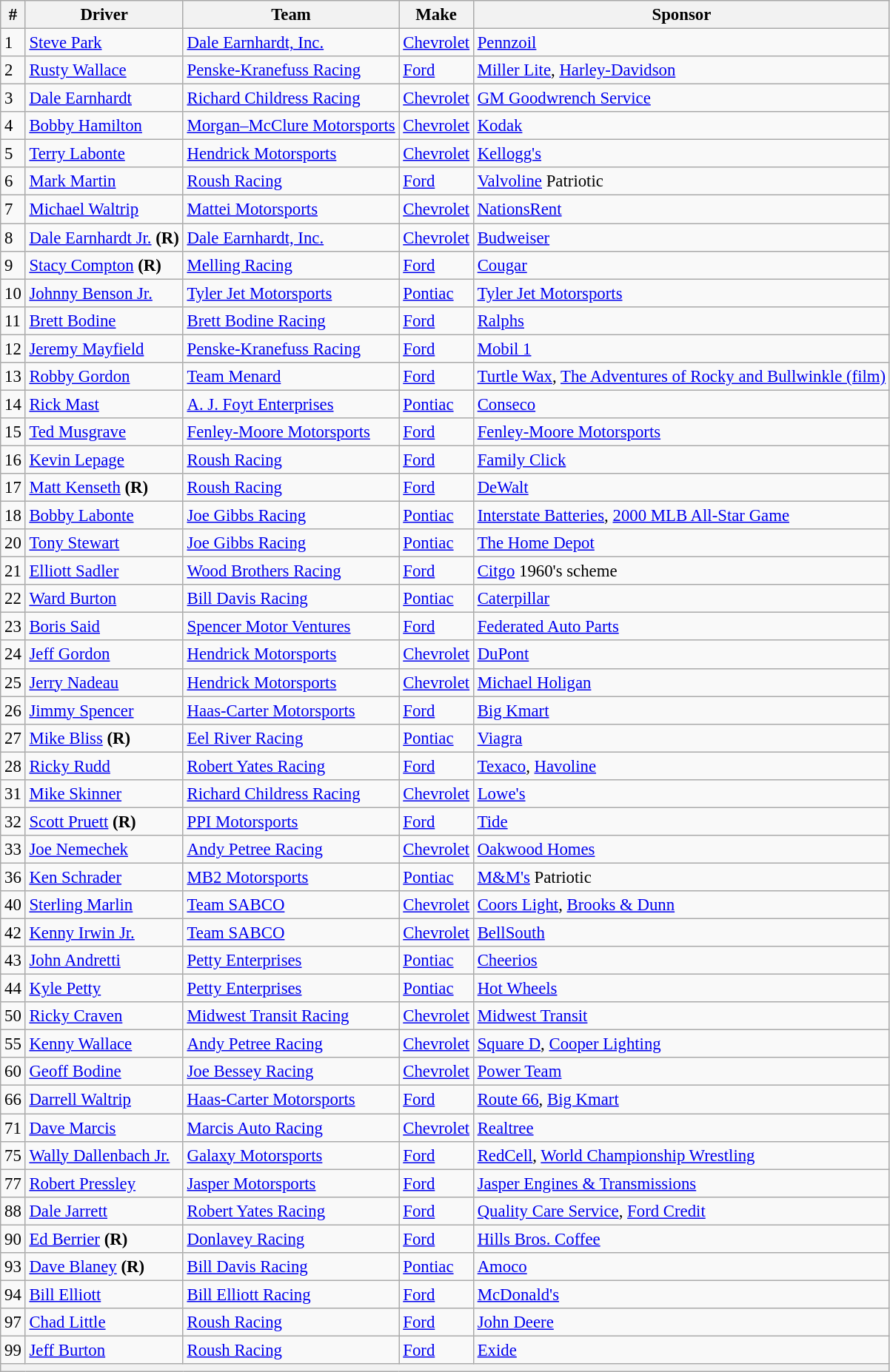<table class="wikitable" style="font-size:95%">
<tr>
<th>#</th>
<th>Driver</th>
<th>Team</th>
<th>Make</th>
<th>Sponsor</th>
</tr>
<tr>
<td>1</td>
<td><a href='#'>Steve Park</a></td>
<td><a href='#'>Dale Earnhardt, Inc.</a></td>
<td><a href='#'>Chevrolet</a></td>
<td><a href='#'>Pennzoil</a></td>
</tr>
<tr>
<td>2</td>
<td><a href='#'>Rusty Wallace</a></td>
<td><a href='#'>Penske-Kranefuss Racing</a></td>
<td><a href='#'>Ford</a></td>
<td><a href='#'>Miller Lite</a>, <a href='#'>Harley-Davidson</a></td>
</tr>
<tr>
<td>3</td>
<td><a href='#'>Dale Earnhardt</a></td>
<td><a href='#'>Richard Childress Racing</a></td>
<td><a href='#'>Chevrolet</a></td>
<td><a href='#'>GM Goodwrench Service</a></td>
</tr>
<tr>
<td>4</td>
<td><a href='#'>Bobby Hamilton</a></td>
<td><a href='#'>Morgan–McClure Motorsports</a></td>
<td><a href='#'>Chevrolet</a></td>
<td><a href='#'>Kodak</a></td>
</tr>
<tr>
<td>5</td>
<td><a href='#'>Terry Labonte</a></td>
<td><a href='#'>Hendrick Motorsports</a></td>
<td><a href='#'>Chevrolet</a></td>
<td><a href='#'>Kellogg's</a></td>
</tr>
<tr>
<td>6</td>
<td><a href='#'>Mark Martin</a></td>
<td><a href='#'>Roush Racing</a></td>
<td><a href='#'>Ford</a></td>
<td><a href='#'>Valvoline</a> Patriotic</td>
</tr>
<tr>
<td>7</td>
<td><a href='#'>Michael Waltrip</a></td>
<td><a href='#'>Mattei Motorsports</a></td>
<td><a href='#'>Chevrolet</a></td>
<td><a href='#'>NationsRent</a></td>
</tr>
<tr>
<td>8</td>
<td><a href='#'>Dale Earnhardt Jr.</a> <strong>(R)</strong></td>
<td><a href='#'>Dale Earnhardt, Inc.</a></td>
<td><a href='#'>Chevrolet</a></td>
<td><a href='#'>Budweiser</a></td>
</tr>
<tr>
<td>9</td>
<td><a href='#'>Stacy Compton</a> <strong>(R)</strong></td>
<td><a href='#'>Melling Racing</a></td>
<td><a href='#'>Ford</a></td>
<td><a href='#'>Cougar</a></td>
</tr>
<tr>
<td>10</td>
<td><a href='#'>Johnny Benson Jr.</a></td>
<td><a href='#'>Tyler Jet Motorsports</a></td>
<td><a href='#'>Pontiac</a></td>
<td><a href='#'>Tyler Jet Motorsports</a></td>
</tr>
<tr>
<td>11</td>
<td><a href='#'>Brett Bodine</a></td>
<td><a href='#'>Brett Bodine Racing</a></td>
<td><a href='#'>Ford</a></td>
<td><a href='#'>Ralphs</a></td>
</tr>
<tr>
<td>12</td>
<td><a href='#'>Jeremy Mayfield</a></td>
<td><a href='#'>Penske-Kranefuss Racing</a></td>
<td><a href='#'>Ford</a></td>
<td><a href='#'>Mobil 1</a></td>
</tr>
<tr>
<td>13</td>
<td><a href='#'>Robby Gordon</a></td>
<td><a href='#'>Team Menard</a></td>
<td><a href='#'>Ford</a></td>
<td><a href='#'>Turtle Wax</a>, <a href='#'>The Adventures of Rocky and Bullwinkle (film)</a></td>
</tr>
<tr>
<td>14</td>
<td><a href='#'>Rick Mast</a></td>
<td><a href='#'>A. J. Foyt Enterprises</a></td>
<td><a href='#'>Pontiac</a></td>
<td><a href='#'>Conseco</a></td>
</tr>
<tr>
<td>15</td>
<td><a href='#'>Ted Musgrave</a></td>
<td><a href='#'>Fenley-Moore Motorsports</a></td>
<td><a href='#'>Ford</a></td>
<td><a href='#'>Fenley-Moore Motorsports</a></td>
</tr>
<tr>
<td>16</td>
<td><a href='#'>Kevin Lepage</a></td>
<td><a href='#'>Roush Racing</a></td>
<td><a href='#'>Ford</a></td>
<td><a href='#'>Family Click</a></td>
</tr>
<tr>
<td>17</td>
<td><a href='#'>Matt Kenseth</a> <strong>(R)</strong></td>
<td><a href='#'>Roush Racing</a></td>
<td><a href='#'>Ford</a></td>
<td><a href='#'>DeWalt</a></td>
</tr>
<tr>
<td>18</td>
<td><a href='#'>Bobby Labonte</a></td>
<td><a href='#'>Joe Gibbs Racing</a></td>
<td><a href='#'>Pontiac</a></td>
<td><a href='#'>Interstate Batteries</a>, <a href='#'>2000 MLB All-Star Game</a></td>
</tr>
<tr>
<td>20</td>
<td><a href='#'>Tony Stewart</a></td>
<td><a href='#'>Joe Gibbs Racing</a></td>
<td><a href='#'>Pontiac</a></td>
<td><a href='#'>The Home Depot</a></td>
</tr>
<tr>
<td>21</td>
<td><a href='#'>Elliott Sadler</a></td>
<td><a href='#'>Wood Brothers Racing</a></td>
<td><a href='#'>Ford</a></td>
<td><a href='#'>Citgo</a> 1960's scheme</td>
</tr>
<tr>
<td>22</td>
<td><a href='#'>Ward Burton</a></td>
<td><a href='#'>Bill Davis Racing</a></td>
<td><a href='#'>Pontiac</a></td>
<td><a href='#'>Caterpillar</a></td>
</tr>
<tr>
<td>23</td>
<td><a href='#'>Boris Said</a></td>
<td><a href='#'>Spencer Motor Ventures</a></td>
<td><a href='#'>Ford</a></td>
<td><a href='#'>Federated Auto Parts</a></td>
</tr>
<tr>
<td>24</td>
<td><a href='#'>Jeff Gordon</a></td>
<td><a href='#'>Hendrick Motorsports</a></td>
<td><a href='#'>Chevrolet</a></td>
<td><a href='#'>DuPont</a></td>
</tr>
<tr>
<td>25</td>
<td><a href='#'>Jerry Nadeau</a></td>
<td><a href='#'>Hendrick Motorsports</a></td>
<td><a href='#'>Chevrolet</a></td>
<td><a href='#'>Michael Holigan</a></td>
</tr>
<tr>
<td>26</td>
<td><a href='#'>Jimmy Spencer</a></td>
<td><a href='#'>Haas-Carter Motorsports</a></td>
<td><a href='#'>Ford</a></td>
<td><a href='#'>Big Kmart</a></td>
</tr>
<tr>
<td>27</td>
<td><a href='#'>Mike Bliss</a> <strong>(R)</strong></td>
<td><a href='#'>Eel River Racing</a></td>
<td><a href='#'>Pontiac</a></td>
<td><a href='#'>Viagra</a></td>
</tr>
<tr>
<td>28</td>
<td><a href='#'>Ricky Rudd</a></td>
<td><a href='#'>Robert Yates Racing</a></td>
<td><a href='#'>Ford</a></td>
<td><a href='#'>Texaco</a>, <a href='#'>Havoline</a></td>
</tr>
<tr>
<td>31</td>
<td><a href='#'>Mike Skinner</a></td>
<td><a href='#'>Richard Childress Racing</a></td>
<td><a href='#'>Chevrolet</a></td>
<td><a href='#'>Lowe's</a></td>
</tr>
<tr>
<td>32</td>
<td><a href='#'>Scott Pruett</a> <strong>(R)</strong></td>
<td><a href='#'>PPI Motorsports</a></td>
<td><a href='#'>Ford</a></td>
<td><a href='#'>Tide</a></td>
</tr>
<tr>
<td>33</td>
<td><a href='#'>Joe Nemechek</a></td>
<td><a href='#'>Andy Petree Racing</a></td>
<td><a href='#'>Chevrolet</a></td>
<td><a href='#'>Oakwood Homes</a></td>
</tr>
<tr>
<td>36</td>
<td><a href='#'>Ken Schrader</a></td>
<td><a href='#'>MB2 Motorsports</a></td>
<td><a href='#'>Pontiac</a></td>
<td><a href='#'>M&M's</a> Patriotic</td>
</tr>
<tr>
<td>40</td>
<td><a href='#'>Sterling Marlin</a></td>
<td><a href='#'>Team SABCO</a></td>
<td><a href='#'>Chevrolet</a></td>
<td><a href='#'>Coors Light</a>, <a href='#'>Brooks & Dunn</a></td>
</tr>
<tr>
<td>42</td>
<td><a href='#'>Kenny Irwin Jr.</a></td>
<td><a href='#'>Team SABCO</a></td>
<td><a href='#'>Chevrolet</a></td>
<td><a href='#'>BellSouth</a></td>
</tr>
<tr>
<td>43</td>
<td><a href='#'>John Andretti</a></td>
<td><a href='#'>Petty Enterprises</a></td>
<td><a href='#'>Pontiac</a></td>
<td><a href='#'>Cheerios</a></td>
</tr>
<tr>
<td>44</td>
<td><a href='#'>Kyle Petty</a></td>
<td><a href='#'>Petty Enterprises</a></td>
<td><a href='#'>Pontiac</a></td>
<td><a href='#'>Hot Wheels</a></td>
</tr>
<tr>
<td>50</td>
<td><a href='#'>Ricky Craven</a></td>
<td><a href='#'>Midwest Transit Racing</a></td>
<td><a href='#'>Chevrolet</a></td>
<td><a href='#'>Midwest Transit</a></td>
</tr>
<tr>
<td>55</td>
<td><a href='#'>Kenny Wallace</a></td>
<td><a href='#'>Andy Petree Racing</a></td>
<td><a href='#'>Chevrolet</a></td>
<td><a href='#'>Square D</a>, <a href='#'>Cooper Lighting</a></td>
</tr>
<tr>
<td>60</td>
<td><a href='#'>Geoff Bodine</a></td>
<td><a href='#'>Joe Bessey Racing</a></td>
<td><a href='#'>Chevrolet</a></td>
<td><a href='#'>Power Team</a></td>
</tr>
<tr>
<td>66</td>
<td><a href='#'>Darrell Waltrip</a></td>
<td><a href='#'>Haas-Carter Motorsports</a></td>
<td><a href='#'>Ford</a></td>
<td><a href='#'>Route 66</a>, <a href='#'>Big Kmart</a></td>
</tr>
<tr>
<td>71</td>
<td><a href='#'>Dave Marcis</a></td>
<td><a href='#'>Marcis Auto Racing</a></td>
<td><a href='#'>Chevrolet</a></td>
<td><a href='#'>Realtree</a></td>
</tr>
<tr>
<td>75</td>
<td><a href='#'>Wally Dallenbach Jr.</a></td>
<td><a href='#'>Galaxy Motorsports</a></td>
<td><a href='#'>Ford</a></td>
<td><a href='#'>RedCell</a>, <a href='#'>World Championship Wrestling</a></td>
</tr>
<tr>
<td>77</td>
<td><a href='#'>Robert Pressley</a></td>
<td><a href='#'>Jasper Motorsports</a></td>
<td><a href='#'>Ford</a></td>
<td><a href='#'>Jasper Engines & Transmissions</a></td>
</tr>
<tr>
<td>88</td>
<td><a href='#'>Dale Jarrett</a></td>
<td><a href='#'>Robert Yates Racing</a></td>
<td><a href='#'>Ford</a></td>
<td><a href='#'>Quality Care Service</a>, <a href='#'>Ford Credit</a></td>
</tr>
<tr>
<td>90</td>
<td><a href='#'>Ed Berrier</a> <strong>(R)</strong></td>
<td><a href='#'>Donlavey Racing</a></td>
<td><a href='#'>Ford</a></td>
<td><a href='#'>Hills Bros. Coffee</a></td>
</tr>
<tr>
<td>93</td>
<td><a href='#'>Dave Blaney</a> <strong>(R)</strong></td>
<td><a href='#'>Bill Davis Racing</a></td>
<td><a href='#'>Pontiac</a></td>
<td><a href='#'>Amoco</a></td>
</tr>
<tr>
<td>94</td>
<td><a href='#'>Bill Elliott</a></td>
<td><a href='#'>Bill Elliott Racing</a></td>
<td><a href='#'>Ford</a></td>
<td><a href='#'>McDonald's</a></td>
</tr>
<tr>
<td>97</td>
<td><a href='#'>Chad Little</a></td>
<td><a href='#'>Roush Racing</a></td>
<td><a href='#'>Ford</a></td>
<td><a href='#'>John Deere</a></td>
</tr>
<tr>
<td>99</td>
<td><a href='#'>Jeff Burton</a></td>
<td><a href='#'>Roush Racing</a></td>
<td><a href='#'>Ford</a></td>
<td><a href='#'>Exide</a></td>
</tr>
<tr>
<th colspan="5"></th>
</tr>
</table>
